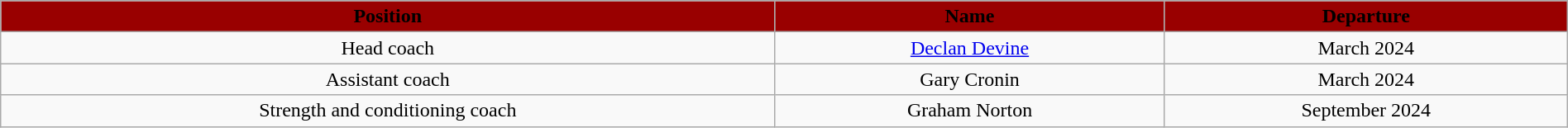<table class="wikitable" style="text-align:center;width:100%;">
<tr>
<th style="background:#990000;color:#000000; text-align:center;">Position</th>
<th style="background:#990000;color:#000000; text-align:center;">Name</th>
<th style="background:#990000;color:#000000; text-align:center;">Departure</th>
</tr>
<tr>
<td>Head coach</td>
<td> <a href='#'>Declan Devine</a></td>
<td>March 2024</td>
</tr>
<tr>
<td>Assistant coach</td>
<td> Gary Cronin</td>
<td>March 2024</td>
</tr>
<tr>
<td>Strength and conditioning coach</td>
<td> Graham Norton</td>
<td>September 2024</td>
</tr>
</table>
